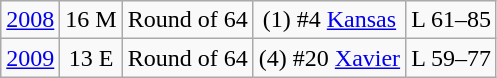<table class=wikitable style="text-align:center">
<tr>
<td><a href='#'>2008</a></td>
<td>16 M</td>
<td>Round of 64</td>
<td>(1) #4 <a href='#'>Kansas</a></td>
<td>L 61–85</td>
</tr>
<tr>
<td><a href='#'>2009</a></td>
<td>13 E</td>
<td>Round of 64</td>
<td>(4) #20 <a href='#'>Xavier</a></td>
<td>L 59–77</td>
</tr>
</table>
